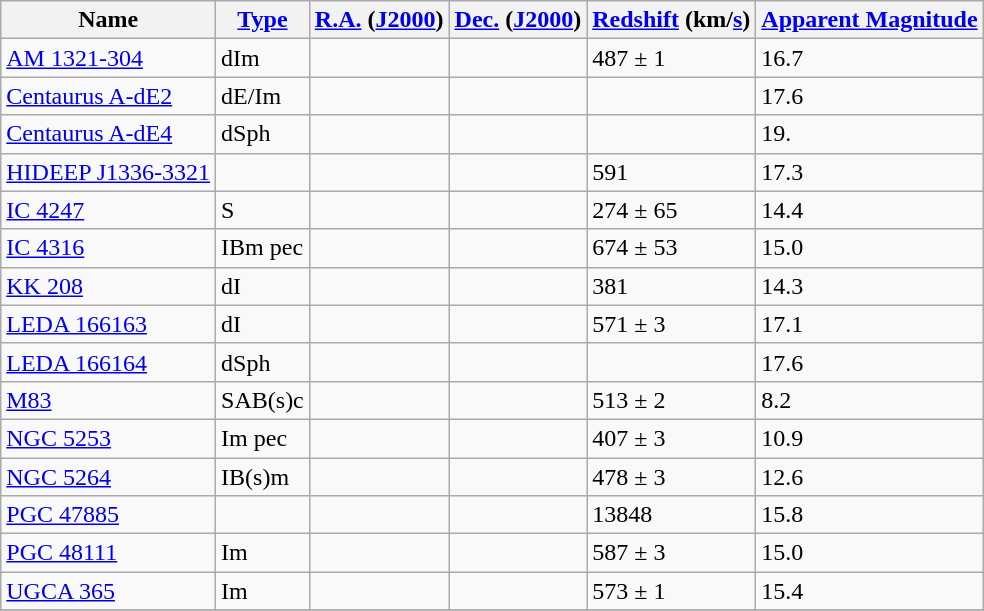<table class="wikitable sortable">
<tr>
<th>Name</th>
<th><a href='#'>Type</a></th>
<th><a href='#'>R.A.</a> (<a href='#'>J2000</a>)</th>
<th><a href='#'>Dec.</a> (<a href='#'>J2000</a>)</th>
<th><a href='#'>Redshift</a> (km/<a href='#'>s</a>)</th>
<th><a href='#'>Apparent Magnitude</a></th>
</tr>
<tr>
<td><a href='#'>AM 1321-304</a></td>
<td>dIm</td>
<td></td>
<td></td>
<td>487 ± 1</td>
<td>16.7</td>
</tr>
<tr>
<td><a href='#'>Centaurus A-dE2</a></td>
<td>dE/Im</td>
<td></td>
<td></td>
<td></td>
<td>17.6</td>
</tr>
<tr>
<td><a href='#'>Centaurus A-dE4</a></td>
<td>dSph</td>
<td></td>
<td></td>
<td></td>
<td>19.</td>
</tr>
<tr>
<td><a href='#'>HIDEEP J1336-3321</a></td>
<td></td>
<td></td>
<td></td>
<td>591</td>
<td>17.3</td>
</tr>
<tr>
<td><a href='#'>IC 4247</a></td>
<td>S</td>
<td></td>
<td></td>
<td>274 ± 65</td>
<td>14.4</td>
</tr>
<tr>
<td><a href='#'>IC 4316</a></td>
<td>IBm pec</td>
<td></td>
<td></td>
<td>674 ± 53</td>
<td>15.0</td>
</tr>
<tr>
<td><a href='#'>KK 208</a></td>
<td>dI</td>
<td></td>
<td></td>
<td>381</td>
<td>14.3</td>
</tr>
<tr>
<td><a href='#'>LEDA 166163</a></td>
<td>dI</td>
<td></td>
<td></td>
<td>571 ± 3</td>
<td>17.1</td>
</tr>
<tr>
<td><a href='#'>LEDA 166164</a></td>
<td>dSph</td>
<td></td>
<td></td>
<td></td>
<td>17.6</td>
</tr>
<tr>
<td><a href='#'>M83</a></td>
<td>SAB(s)c</td>
<td></td>
<td></td>
<td>513 ± 2</td>
<td>8.2</td>
</tr>
<tr>
<td><a href='#'>NGC 5253</a></td>
<td>Im pec</td>
<td></td>
<td></td>
<td>407 ± 3</td>
<td>10.9</td>
</tr>
<tr>
<td><a href='#'>NGC 5264</a></td>
<td>IB(s)m</td>
<td></td>
<td></td>
<td>478 ± 3</td>
<td>12.6</td>
</tr>
<tr>
<td><a href='#'>PGC 47885</a></td>
<td></td>
<td></td>
<td></td>
<td>13848</td>
<td>15.8</td>
</tr>
<tr>
<td><a href='#'>PGC 48111</a></td>
<td>Im</td>
<td></td>
<td></td>
<td>587 ± 3</td>
<td>15.0</td>
</tr>
<tr>
<td><a href='#'>UGCA 365</a></td>
<td>Im</td>
<td></td>
<td></td>
<td>573 ± 1</td>
<td>15.4</td>
</tr>
<tr>
</tr>
</table>
